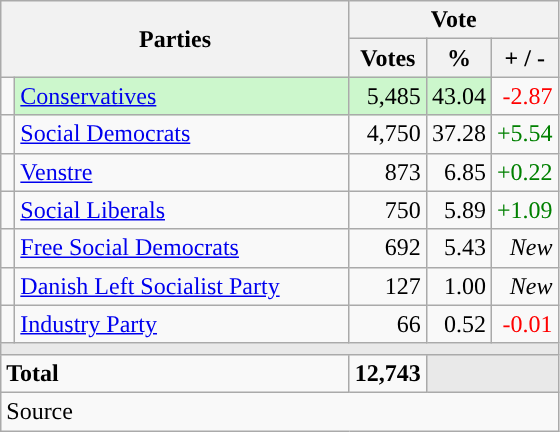<table class="wikitable" style="text-align:right;">
<tr>
<th style="text-align:centre;" rowspan="2" colspan="2" width="225">Parties</th>
<th colspan="3">Vote</th>
</tr>
<tr>
<th width="15">Votes</th>
<th width="15">%</th>
<th width="15">+ / -</th>
</tr>
<tr>
<td width="2" style="color:inherit;background:"></td>
<td bgcolor=#ccf7cc  align="left"><a href='#'>Conservatives</a></td>
<td bgcolor=#ccf7cc>5,485</td>
<td bgcolor=#ccf7cc>43.04</td>
<td style=color:red;>-2.87</td>
</tr>
<tr>
<td width="2" style="color:inherit;background:"></td>
<td align="left"><a href='#'>Social Democrats</a></td>
<td>4,750</td>
<td>37.28</td>
<td style=color:green;>+5.54</td>
</tr>
<tr>
<td width="2" style="color:inherit;background:"></td>
<td align="left"><a href='#'>Venstre</a></td>
<td>873</td>
<td>6.85</td>
<td style=color:green;>+0.22</td>
</tr>
<tr>
<td width="2" style="color:inherit;background:"></td>
<td align="left"><a href='#'>Social Liberals</a></td>
<td>750</td>
<td>5.89</td>
<td style=color:green;>+1.09</td>
</tr>
<tr>
<td width="2" style="color:inherit;background:"></td>
<td align="left"><a href='#'>Free Social Democrats</a></td>
<td>692</td>
<td>5.43</td>
<td><em>New</em></td>
</tr>
<tr>
<td width="2" style="color:inherit;background:"></td>
<td align="left"><a href='#'>Danish Left Socialist Party</a></td>
<td>127</td>
<td>1.00</td>
<td><em>New</em></td>
</tr>
<tr>
<td width="2" style="color:inherit;background:"></td>
<td align="left"><a href='#'>Industry Party</a></td>
<td>66</td>
<td>0.52</td>
<td style=color:red;>-0.01</td>
</tr>
<tr>
<td colspan="7" bgcolor="#E9E9E9"></td>
</tr>
<tr>
<td align="left" colspan="2"><strong>Total</strong></td>
<td><strong>12,743</strong></td>
<td bgcolor="#E9E9E9" colspan="2"></td>
</tr>
<tr>
<td align="left" colspan="6">Source</td>
</tr>
</table>
